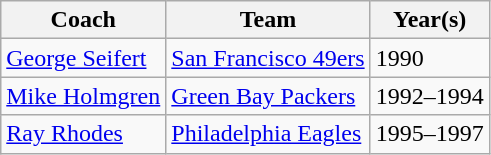<table class="wikitable">
<tr>
<th>Coach</th>
<th>Team</th>
<th>Year(s)</th>
</tr>
<tr style= style="text-align:center;">
<td><a href='#'>George Seifert</a></td>
<td><a href='#'>San Francisco 49ers</a></td>
<td>1990</td>
</tr>
<tr style= style="text-align:center;">
<td><a href='#'>Mike Holmgren</a></td>
<td><a href='#'>Green Bay Packers</a></td>
<td>1992–1994</td>
</tr>
<tr style= style="text-align:center;">
<td><a href='#'>Ray Rhodes</a></td>
<td><a href='#'>Philadelphia Eagles</a></td>
<td>1995–1997</td>
</tr>
</table>
